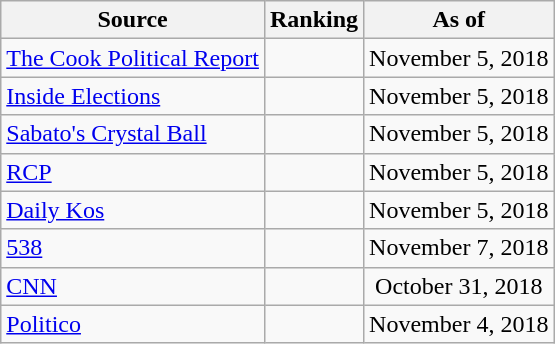<table class="wikitable" style="text-align:center">
<tr>
<th>Source</th>
<th>Ranking</th>
<th>As of</th>
</tr>
<tr>
<td align=left><a href='#'>The Cook Political Report</a></td>
<td></td>
<td>November 5, 2018</td>
</tr>
<tr>
<td align=left><a href='#'>Inside Elections</a></td>
<td></td>
<td>November 5, 2018</td>
</tr>
<tr>
<td align=left><a href='#'>Sabato's Crystal Ball</a></td>
<td></td>
<td>November 5, 2018</td>
</tr>
<tr>
<td align="left"><a href='#'>RCP</a></td>
<td></td>
<td>November 5, 2018</td>
</tr>
<tr>
<td align="left"><a href='#'>Daily Kos</a></td>
<td></td>
<td>November 5, 2018</td>
</tr>
<tr>
<td align="left"><a href='#'>538</a></td>
<td></td>
<td>November 7, 2018</td>
</tr>
<tr>
<td align="left"><a href='#'>CNN</a></td>
<td></td>
<td>October 31, 2018</td>
</tr>
<tr>
<td align="left"><a href='#'>Politico</a></td>
<td></td>
<td>November 4, 2018</td>
</tr>
</table>
